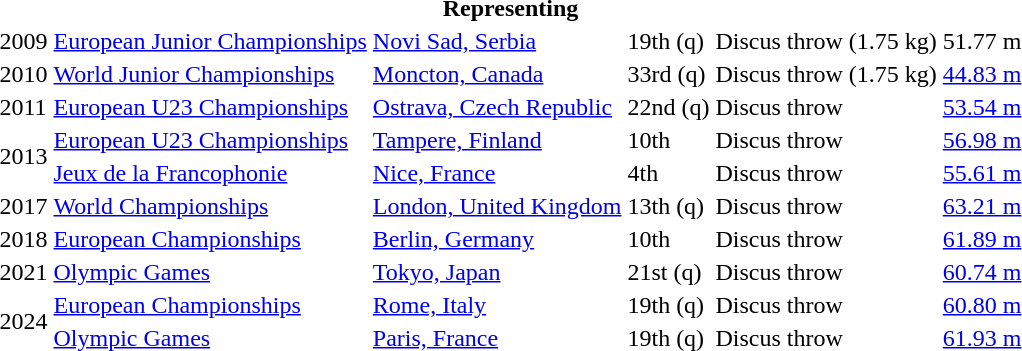<table>
<tr>
<th colspan="6">Representing </th>
</tr>
<tr>
<td>2009</td>
<td><a href='#'>European Junior Championships</a></td>
<td><a href='#'>Novi Sad, Serbia</a></td>
<td>19th (q)</td>
<td>Discus throw (1.75 kg)</td>
<td>51.77 m</td>
</tr>
<tr>
<td>2010</td>
<td><a href='#'>World Junior Championships</a></td>
<td><a href='#'>Moncton, Canada</a></td>
<td>33rd (q)</td>
<td>Discus throw (1.75 kg)</td>
<td><a href='#'>44.83 m</a></td>
</tr>
<tr>
<td>2011</td>
<td><a href='#'>European U23 Championships</a></td>
<td><a href='#'>Ostrava, Czech Republic</a></td>
<td>22nd (q)</td>
<td>Discus throw</td>
<td><a href='#'>53.54 m</a></td>
</tr>
<tr>
<td rowspan=2>2013</td>
<td><a href='#'>European U23 Championships</a></td>
<td><a href='#'>Tampere, Finland</a></td>
<td>10th</td>
<td>Discus throw</td>
<td><a href='#'>56.98 m</a></td>
</tr>
<tr>
<td><a href='#'>Jeux de la Francophonie</a></td>
<td><a href='#'>Nice, France</a></td>
<td>4th</td>
<td>Discus throw</td>
<td><a href='#'>55.61 m</a></td>
</tr>
<tr>
<td>2017</td>
<td><a href='#'>World Championships</a></td>
<td><a href='#'>London, United Kingdom</a></td>
<td>13th (q)</td>
<td>Discus throw</td>
<td><a href='#'>63.21 m</a></td>
</tr>
<tr>
<td>2018</td>
<td><a href='#'>European Championships</a></td>
<td><a href='#'>Berlin, Germany</a></td>
<td>10th</td>
<td>Discus throw</td>
<td><a href='#'>61.89 m</a></td>
</tr>
<tr>
<td>2021</td>
<td><a href='#'>Olympic Games</a></td>
<td><a href='#'>Tokyo, Japan</a></td>
<td>21st (q)</td>
<td>Discus throw</td>
<td><a href='#'>60.74 m</a></td>
</tr>
<tr>
<td rowspan=2>2024</td>
<td><a href='#'>European Championships</a></td>
<td><a href='#'>Rome, Italy</a></td>
<td>19th (q)</td>
<td>Discus throw</td>
<td><a href='#'>60.80 m</a></td>
</tr>
<tr>
<td><a href='#'>Olympic Games</a></td>
<td><a href='#'>Paris, France</a></td>
<td>19th (q)</td>
<td>Discus throw</td>
<td><a href='#'>61.93 m</a></td>
</tr>
</table>
